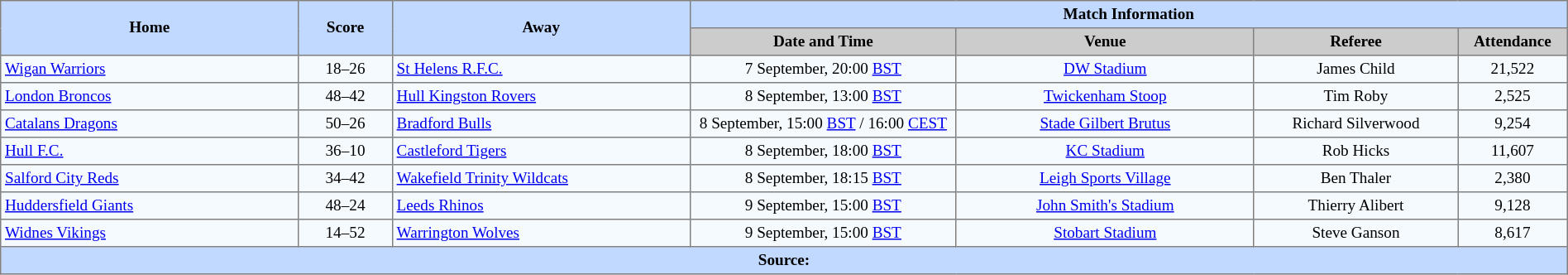<table border=1 style="border-collapse:collapse; font-size:80%; text-align:center;" cellpadding=3 cellspacing=0 width=100%>
<tr bgcolor=#C1D8FF>
<th rowspan=2 width=19%>Home</th>
<th rowspan=2 width=6%>Score</th>
<th rowspan=2 width=19%>Away</th>
<th colspan=6>Match Information</th>
</tr>
<tr bgcolor=#CCCCCC>
<th width=17%>Date and Time</th>
<th width=19%>Venue</th>
<th width=13%>Referee</th>
<th width=7%>Attendance</th>
</tr>
<tr bgcolor=#F5FAFF>
<td align=left> <a href='#'>Wigan Warriors</a></td>
<td>18–26</td>
<td align=left> <a href='#'>St Helens R.F.C.</a></td>
<td>7 September, 20:00 <a href='#'>BST</a></td>
<td><a href='#'>DW Stadium</a></td>
<td>James Child</td>
<td>21,522</td>
</tr>
<tr bgcolor=#F5FAFF>
<td align=left> <a href='#'>London Broncos</a></td>
<td>48–42</td>
<td align=left> <a href='#'>Hull Kingston Rovers</a></td>
<td>8 September, 13:00 <a href='#'>BST</a></td>
<td><a href='#'>Twickenham Stoop</a></td>
<td>Tim Roby</td>
<td>2,525</td>
</tr>
<tr bgcolor=#F5FAFF>
<td align=left> <a href='#'>Catalans Dragons</a></td>
<td>50–26</td>
<td align=left> <a href='#'>Bradford Bulls</a></td>
<td>8 September, 15:00 <a href='#'>BST</a> / 16:00 <a href='#'>CEST</a></td>
<td><a href='#'>Stade Gilbert Brutus</a></td>
<td>Richard Silverwood</td>
<td>9,254</td>
</tr>
<tr bgcolor=#F5FAFF>
<td align=left> <a href='#'>Hull F.C.</a></td>
<td>36–10</td>
<td align=left> <a href='#'>Castleford Tigers</a></td>
<td>8 September, 18:00 <a href='#'>BST</a></td>
<td><a href='#'>KC Stadium</a></td>
<td>Rob Hicks</td>
<td>11,607</td>
</tr>
<tr bgcolor=#F5FAFF>
<td align=left> <a href='#'>Salford City Reds</a></td>
<td>34–42</td>
<td align=left> <a href='#'>Wakefield Trinity Wildcats</a></td>
<td>8 September, 18:15 <a href='#'>BST</a></td>
<td><a href='#'>Leigh Sports Village</a></td>
<td>Ben Thaler</td>
<td>2,380</td>
</tr>
<tr bgcolor=#F5FAFF>
<td align=left> <a href='#'>Huddersfield Giants</a></td>
<td>48–24</td>
<td align=left> <a href='#'>Leeds Rhinos</a></td>
<td>9 September, 15:00 <a href='#'>BST</a></td>
<td><a href='#'>John Smith's Stadium</a></td>
<td>Thierry Alibert</td>
<td>9,128</td>
</tr>
<tr bgcolor=#F5FAFF>
<td align=left> <a href='#'>Widnes Vikings</a></td>
<td>14–52</td>
<td align=left> <a href='#'>Warrington Wolves</a></td>
<td>9 September, 15:00 <a href='#'>BST</a></td>
<td><a href='#'>Stobart Stadium</a></td>
<td>Steve Ganson</td>
<td>8,617</td>
</tr>
<tr bgcolor=#C1D8FF>
<th colspan=12>Source:</th>
</tr>
</table>
